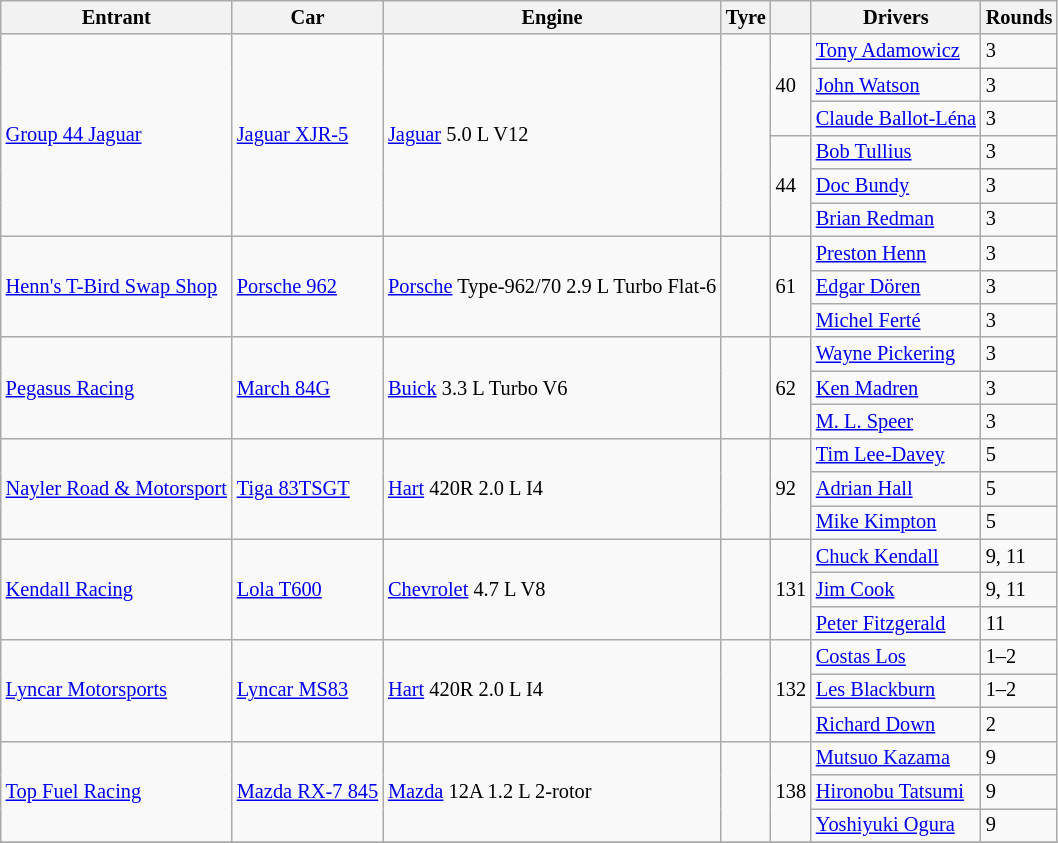<table class="wikitable" style="font-size: 85%">
<tr>
<th>Entrant</th>
<th>Car</th>
<th>Engine</th>
<th>Tyre</th>
<th></th>
<th>Drivers</th>
<th>Rounds</th>
</tr>
<tr>
<td rowspan=6> <a href='#'>Group 44 Jaguar</a></td>
<td rowspan=6><a href='#'>Jaguar XJR-5</a></td>
<td rowspan=6><a href='#'>Jaguar</a> 5.0 L V12</td>
<td rowspan=6></td>
<td rowspan=3>40</td>
<td> <a href='#'>Tony Adamowicz</a></td>
<td>3</td>
</tr>
<tr>
<td> <a href='#'>John Watson</a></td>
<td>3</td>
</tr>
<tr>
<td> <a href='#'>Claude Ballot-Léna</a></td>
<td>3</td>
</tr>
<tr>
<td rowspan=3>44</td>
<td> <a href='#'>Bob Tullius</a></td>
<td>3</td>
</tr>
<tr>
<td> <a href='#'>Doc Bundy</a></td>
<td>3</td>
</tr>
<tr>
<td> <a href='#'>Brian Redman</a></td>
<td>3</td>
</tr>
<tr>
<td rowspan=3> <a href='#'>Henn's T-Bird Swap Shop</a></td>
<td rowspan=3><a href='#'>Porsche 962</a></td>
<td rowspan=3><a href='#'>Porsche</a> Type-962/70 2.9 L Turbo Flat-6</td>
<td rowspan=3></td>
<td rowspan=3>61</td>
<td> <a href='#'>Preston Henn</a></td>
<td>3</td>
</tr>
<tr>
<td> <a href='#'>Edgar Dören</a></td>
<td>3</td>
</tr>
<tr>
<td> <a href='#'>Michel Ferté</a></td>
<td>3</td>
</tr>
<tr>
<td rowspan=3> <a href='#'>Pegasus Racing</a></td>
<td rowspan=3><a href='#'>March 84G</a></td>
<td rowspan=3><a href='#'>Buick</a> 3.3 L Turbo V6</td>
<td rowspan=3></td>
<td rowspan=3>62</td>
<td> <a href='#'>Wayne Pickering</a></td>
<td>3</td>
</tr>
<tr>
<td> <a href='#'>Ken Madren</a></td>
<td>3</td>
</tr>
<tr>
<td> <a href='#'>M. L. Speer</a></td>
<td>3</td>
</tr>
<tr>
<td rowspan=3> <a href='#'>Nayler Road & Motorsport</a></td>
<td rowspan=3><a href='#'>Tiga 83TSGT</a></td>
<td rowspan=3><a href='#'>Hart</a> 420R 2.0 L I4</td>
<td rowspan=3></td>
<td rowspan=3>92</td>
<td> <a href='#'>Tim Lee-Davey</a></td>
<td>5</td>
</tr>
<tr>
<td> <a href='#'>Adrian Hall</a></td>
<td>5</td>
</tr>
<tr>
<td> <a href='#'>Mike Kimpton</a></td>
<td>5</td>
</tr>
<tr>
<td rowspan=3> <a href='#'>Kendall Racing</a></td>
<td rowspan=3><a href='#'>Lola T600</a></td>
<td rowspan=3><a href='#'>Chevrolet</a> 4.7 L V8</td>
<td rowspan=3></td>
<td rowspan=3>131</td>
<td> <a href='#'>Chuck Kendall</a></td>
<td>9, 11</td>
</tr>
<tr>
<td> <a href='#'>Jim Cook</a></td>
<td>9, 11</td>
</tr>
<tr>
<td> <a href='#'>Peter Fitzgerald</a></td>
<td>11</td>
</tr>
<tr>
<td rowspan=3> <a href='#'>Lyncar Motorsports</a></td>
<td rowspan=3><a href='#'>Lyncar MS83</a></td>
<td rowspan=3><a href='#'>Hart</a> 420R 2.0 L I4</td>
<td rowspan=3></td>
<td rowspan=3>132</td>
<td> <a href='#'>Costas Los</a></td>
<td>1–2</td>
</tr>
<tr>
<td> <a href='#'>Les Blackburn</a></td>
<td>1–2</td>
</tr>
<tr>
<td> <a href='#'>Richard Down</a></td>
<td>2</td>
</tr>
<tr>
<td rowspan=3> <a href='#'>Top Fuel Racing</a></td>
<td rowspan=3><a href='#'>Mazda RX-7 845</a></td>
<td rowspan=3><a href='#'>Mazda</a> 12A 1.2 L 2-rotor</td>
<td rowspan=3></td>
<td rowspan=3>138</td>
<td> <a href='#'>Mutsuo Kazama</a></td>
<td>9</td>
</tr>
<tr>
<td> <a href='#'>Hironobu Tatsumi</a></td>
<td>9</td>
</tr>
<tr>
<td> <a href='#'>Yoshiyuki Ogura</a></td>
<td>9</td>
</tr>
<tr>
</tr>
</table>
